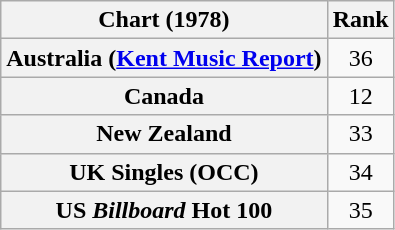<table class="wikitable sortable plainrowheaders">
<tr>
<th scope="col">Chart (1978)</th>
<th scope="col">Rank</th>
</tr>
<tr>
<th scope="row">Australia (<a href='#'>Kent Music Report</a>)</th>
<td style="text-align:center;">36</td>
</tr>
<tr>
<th scope="row">Canada</th>
<td style="text-align:center;">12</td>
</tr>
<tr>
<th scope="row">New Zealand</th>
<td style="text-align:center;">33</td>
</tr>
<tr>
<th scope="row">UK Singles (OCC)</th>
<td style="text-align:center;">34</td>
</tr>
<tr>
<th scope="row">US <em>Billboard</em> Hot 100</th>
<td style="text-align:center;">35</td>
</tr>
</table>
